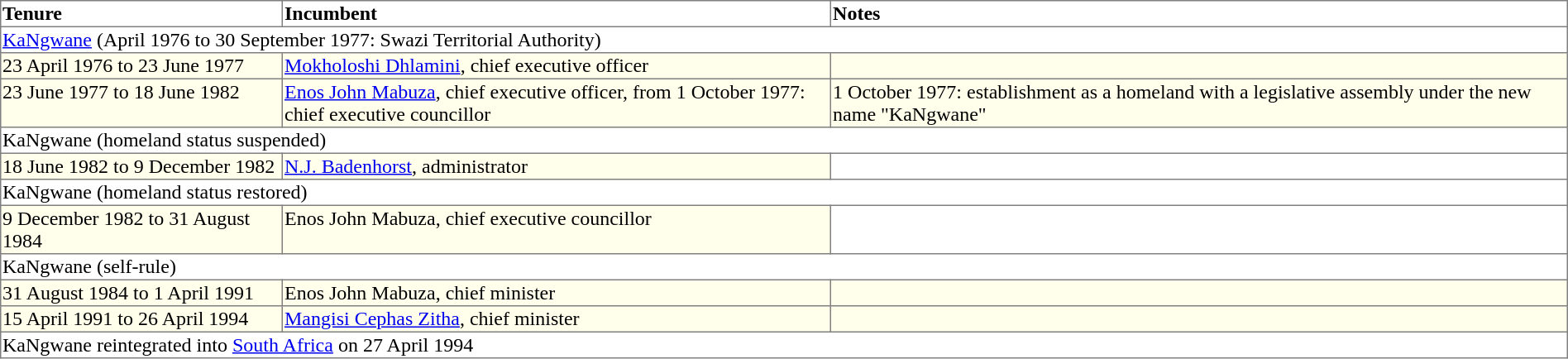<table border=1 style="border-collapse: collapse">
<tr align=left>
<th width="18%">Tenure</th>
<th width="35%">Incumbent</th>
<td><strong>Notes</strong></td>
</tr>
<tr valign=top>
<td colspan="3"><a href='#'>KaNgwane</a> (April 1976 to 30 September 1977: Swazi Territorial Authority)</td>
</tr>
<tr valign=top bgcolor="#ffffec">
<td>23 April 1976 to 23 June 1977</td>
<td><a href='#'>Mokholoshi Dhlamini</a>, chief executive officer</td>
<td></td>
</tr>
<tr valign="top" bgcolor="#ffffec">
<td>23 June 1977 to 18 June 1982</td>
<td><a href='#'>Enos John Mabuza</a>, chief executive officer, from 1 October 1977: chief executive councillor</td>
<td>1 October 1977: establishment as a homeland with a legislative assembly under the new name "KaNgwane"</td>
</tr>
<tr valign=top>
<td colspan="3">KaNgwane (homeland status suspended)</td>
</tr>
<tr valign=top bgcolor="#ffffec">
<td>18 June 1982 to 9 December 1982</td>
<td><a href='#'>N.J. Badenhorst</a>, administrator</td>
</tr>
<tr valign=top>
<td colspan="3">KaNgwane (homeland status restored)</td>
</tr>
<tr valign="top" bgcolor="#ffffec">
<td>9 December 1982 to 31 August 1984</td>
<td>Enos John Mabuza, chief executive councillor</td>
</tr>
<tr valign=top>
<td colspan="3">KaNgwane (self-rule)</td>
</tr>
<tr valign=top bgcolor="#ffffec">
<td>31 August 1984 to 1 April 1991</td>
<td>Enos John Mabuza, chief minister</td>
<td></td>
</tr>
<tr valign=top bgcolor="#ffffec">
<td>15 April 1991 to 26 April 1994</td>
<td><a href='#'>Mangisi Cephas Zitha</a>, chief minister</td>
<td></td>
</tr>
<tr valign=top>
<td colspan="3">KaNgwane reintegrated into <a href='#'>South Africa</a> on 27 April 1994</td>
</tr>
</table>
